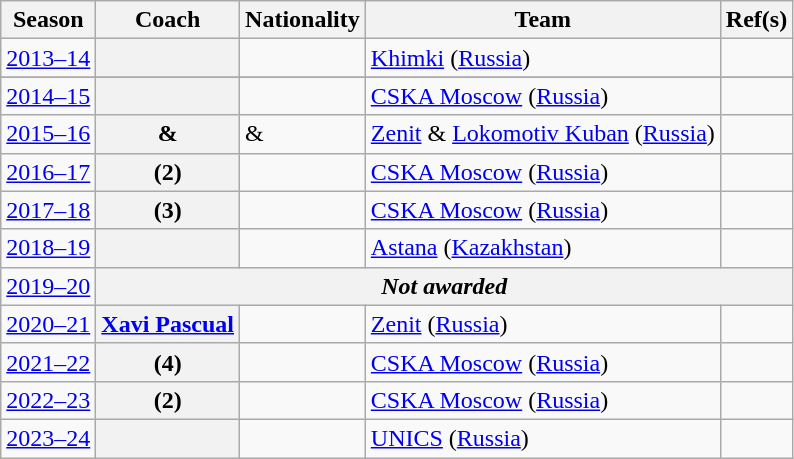<table class="wikitable plainrowheaders sortable" summary="Season (sortable), Player (sortable), Position (sortable), Team (sortable), and References">
<tr>
<th scope="col">Season</th>
<th scope="col">Coach</th>
<th scope="col">Nationality</th>
<th scope="col">Team</th>
<th scope="col" class="unsortable">Ref(s)</th>
</tr>
<tr>
<td style="text-align:center;"><a href='#'>2013–14</a></td>
<th scope="row"></th>
<td></td>
<td><a href='#'>Khimki</a> (<a href='#'>Russia</a>)</td>
<td style="text-align:center;"></td>
</tr>
<tr>
</tr>
<tr>
<td style="text-align:center;"><a href='#'>2014–15</a></td>
<th scope="row"></th>
<td></td>
<td><a href='#'>CSKA Moscow</a> (<a href='#'>Russia</a>)</td>
<td style="text-align:center;"></td>
</tr>
<tr>
<td style="text-align:center;"><a href='#'>2015–16</a></td>
<th scope="row"> & </th>
<td> &</td>
<td><a href='#'>Zenit</a> & <a href='#'>Lokomotiv Kuban</a> (<a href='#'>Russia</a>)</td>
<td style="text-align:center;"></td>
</tr>
<tr>
<td style="text-align:center;"><a href='#'>2016–17</a></td>
<th scope="row"> (2)</th>
<td></td>
<td><a href='#'>CSKA Moscow</a> (<a href='#'>Russia</a>)</td>
<td style="text-align:center;"></td>
</tr>
<tr>
<td style="text-align:center;"><a href='#'>2017–18</a></td>
<th scope="row"> (3)</th>
<td></td>
<td><a href='#'>CSKA Moscow</a> (<a href='#'>Russia</a>)</td>
<td style="text-align:center;"></td>
</tr>
<tr>
<td style="text-align:center;"><a href='#'>2018–19</a></td>
<th scope="row"></th>
<td></td>
<td><a href='#'>Astana</a> (<a href='#'>Kazakhstan</a>)</td>
<td style="text-align:center;"></td>
</tr>
<tr>
<td style="text-align:center;"><a href='#'>2019–20</a></td>
<th scope="row" colspan="5" style="text-align:center;"><em>Not awarded</em> </th>
</tr>
<tr>
<td style="text-align:center;"><a href='#'>2020–21</a></td>
<th scope="row"><a href='#'>Xavi Pascual</a></th>
<td></td>
<td><a href='#'>Zenit</a> (<a href='#'>Russia</a>)</td>
<td style="text-align:center;"></td>
</tr>
<tr>
<td style="text-align:center;"><a href='#'>2021–22</a></td>
<th scope="row"> (4)</th>
<td></td>
<td><a href='#'>CSKA Moscow</a> (<a href='#'>Russia</a>)</td>
<td style="text-align:center;"></td>
</tr>
<tr>
<td style="text-align:center;"><a href='#'>2022–23</a></td>
<th scope="row"> (2)</th>
<td></td>
<td><a href='#'>CSKA Moscow</a> (<a href='#'>Russia</a>)</td>
<td></td>
</tr>
<tr>
<td style="text-align:center;"><a href='#'>2023–24</a></td>
<th scope="row"></th>
<td></td>
<td><a href='#'>UNICS</a> (<a href='#'>Russia</a>)</td>
<td align=center></td>
</tr>
</table>
